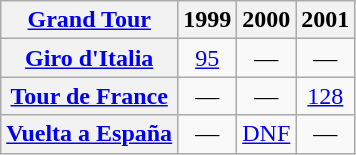<table class="wikitable plainrowheaders">
<tr>
<th scope="col"><a href='#'>Grand Tour</a></th>
<th scope="col">1999</th>
<th scope="col">2000</th>
<th scope="col">2001</th>
</tr>
<tr style="text-align:center;">
<th scope="row"> <a href='#'>Giro d'Italia</a></th>
<td style="text-align:center;"><a href='#'>95</a></td>
<td>—</td>
<td>—</td>
</tr>
<tr style="text-align:center;">
<th scope="row"> <a href='#'>Tour de France</a></th>
<td>—</td>
<td>—</td>
<td style="text-align:center;"><a href='#'>128</a></td>
</tr>
<tr style="text-align:center;">
<th scope="row"> <a href='#'>Vuelta a España</a></th>
<td>—</td>
<td style="text-align:center;"><a href='#'>DNF</a></td>
<td>—</td>
</tr>
</table>
